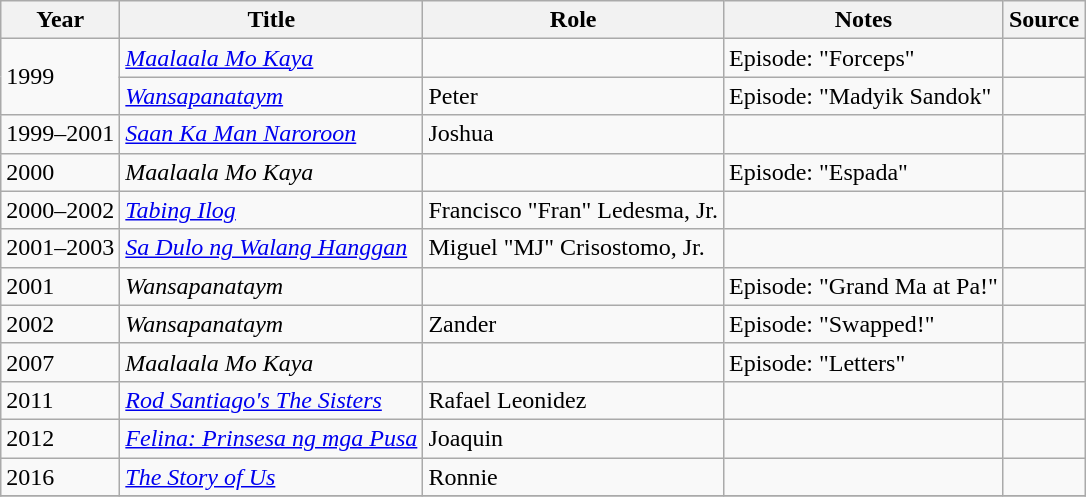<table class="wikitable sortable" >
<tr>
<th>Year</th>
<th>Title</th>
<th>Role</th>
<th class="unsortable">Notes </th>
<th class="unsortable">Source </th>
</tr>
<tr>
<td rowspan="2">1999</td>
<td><em><a href='#'>Maalaala Mo Kaya</a></em></td>
<td></td>
<td>Episode: "Forceps"</td>
<td></td>
</tr>
<tr>
<td><em><a href='#'>Wansapanataym</a></em></td>
<td>Peter</td>
<td>Episode: "Madyik Sandok"</td>
<td></td>
</tr>
<tr>
<td>1999–2001</td>
<td><em><a href='#'>Saan Ka Man Naroroon</a></em></td>
<td>Joshua</td>
<td></td>
<td></td>
</tr>
<tr>
<td>2000</td>
<td><em>Maalaala Mo Kaya</em></td>
<td></td>
<td>Episode: "Espada"</td>
<td></td>
</tr>
<tr>
<td>2000–2002</td>
<td><em><a href='#'>Tabing Ilog</a></em></td>
<td>Francisco "Fran" Ledesma, Jr.</td>
<td></td>
<td></td>
</tr>
<tr>
<td>2001–2003</td>
<td><em><a href='#'>Sa Dulo ng Walang Hanggan</a></em></td>
<td>Miguel "MJ" Crisostomo, Jr.</td>
<td></td>
<td></td>
</tr>
<tr>
<td>2001</td>
<td><em>Wansapanataym</em></td>
<td></td>
<td>Episode: "Grand Ma at Pa!"</td>
<td></td>
</tr>
<tr>
<td>2002</td>
<td><em>Wansapanataym</em></td>
<td>Zander</td>
<td>Episode: "Swapped!"</td>
<td></td>
</tr>
<tr>
<td>2007</td>
<td><em>Maalaala Mo Kaya</em></td>
<td></td>
<td>Episode: "Letters"</td>
<td></td>
</tr>
<tr>
<td>2011</td>
<td><em><a href='#'>Rod Santiago's The Sisters</a></em></td>
<td>Rafael Leonidez</td>
<td></td>
<td></td>
</tr>
<tr>
<td>2012</td>
<td><em><a href='#'>Felina: Prinsesa ng mga Pusa</a></em></td>
<td>Joaquin</td>
<td></td>
<td></td>
</tr>
<tr>
<td>2016</td>
<td><em><a href='#'>The Story of Us</a></em></td>
<td>Ronnie</td>
<td></td>
<td></td>
</tr>
<tr>
</tr>
</table>
